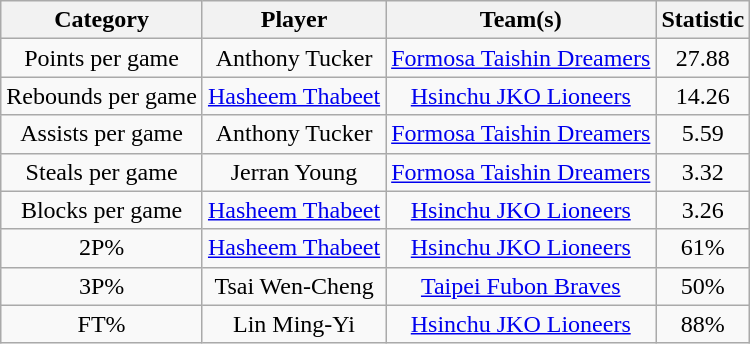<table class="wikitable" style="text-align:center">
<tr>
<th>Category</th>
<th>Player</th>
<th>Team(s)</th>
<th>Statistic</th>
</tr>
<tr>
<td>Points per game</td>
<td>Anthony Tucker</td>
<td><a href='#'>Formosa Taishin Dreamers</a></td>
<td>27.88</td>
</tr>
<tr>
<td>Rebounds per game</td>
<td><a href='#'>Hasheem Thabeet</a></td>
<td><a href='#'>Hsinchu JKO Lioneers</a></td>
<td>14.26</td>
</tr>
<tr>
<td>Assists per game</td>
<td>Anthony Tucker</td>
<td><a href='#'>Formosa Taishin Dreamers</a></td>
<td>5.59</td>
</tr>
<tr>
<td>Steals per game</td>
<td>Jerran Young</td>
<td><a href='#'>Formosa Taishin Dreamers</a></td>
<td>3.32</td>
</tr>
<tr>
<td>Blocks per game</td>
<td><a href='#'>Hasheem Thabeet</a></td>
<td><a href='#'>Hsinchu JKO Lioneers</a></td>
<td>3.26</td>
</tr>
<tr>
<td>2P%</td>
<td><a href='#'>Hasheem Thabeet</a></td>
<td><a href='#'>Hsinchu JKO Lioneers</a></td>
<td>61%</td>
</tr>
<tr>
<td>3P%</td>
<td>Tsai Wen-Cheng</td>
<td><a href='#'>Taipei Fubon Braves</a></td>
<td>50%</td>
</tr>
<tr>
<td>FT%</td>
<td>Lin Ming-Yi</td>
<td><a href='#'>Hsinchu JKO Lioneers</a></td>
<td>88%</td>
</tr>
</table>
